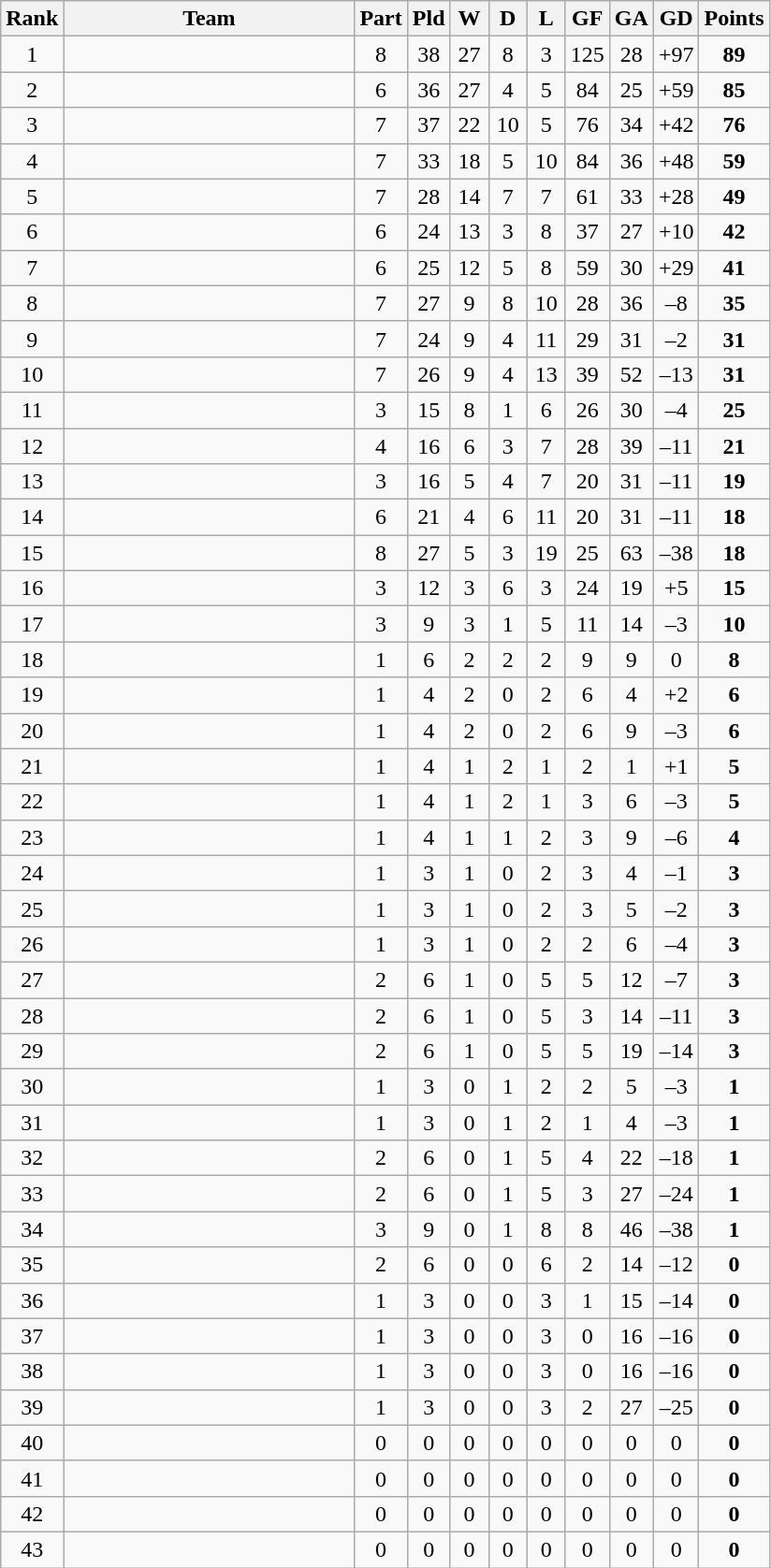<table class="wikitable sortable" style="text-align:center">
<tr>
<th width=20>Rank</th>
<th width=200>Team</th>
<th width=20>Part</th>
<th width=20>Pld</th>
<th width=20>W</th>
<th width=20>D</th>
<th width=20>L</th>
<th width=20>GF</th>
<th width=20>GA</th>
<th width=20>GD</th>
<th width=20>Points</th>
</tr>
<tr align=center>
<td>1</td>
<td align=left></td>
<td>8</td>
<td>38</td>
<td>27</td>
<td>8</td>
<td>3</td>
<td>125</td>
<td>28</td>
<td>+97</td>
<td><strong>89</strong></td>
</tr>
<tr>
<td>2</td>
<td align=left></td>
<td>6</td>
<td>36</td>
<td>27</td>
<td>4</td>
<td>5</td>
<td>84</td>
<td>25</td>
<td>+59</td>
<td><strong>85</strong></td>
</tr>
<tr>
<td>3</td>
<td align=left></td>
<td>7</td>
<td>37</td>
<td>22</td>
<td>10</td>
<td>5</td>
<td>76</td>
<td>34</td>
<td>+42</td>
<td><strong>76</strong></td>
</tr>
<tr>
<td>4</td>
<td align=left></td>
<td>7</td>
<td>33</td>
<td>18</td>
<td>5</td>
<td>10</td>
<td>84</td>
<td>36</td>
<td>+48</td>
<td><strong>59</strong></td>
</tr>
<tr>
<td>5</td>
<td align=left></td>
<td>7</td>
<td>28</td>
<td>14</td>
<td>7</td>
<td>7</td>
<td>61</td>
<td>33</td>
<td>+28</td>
<td><strong>49</strong></td>
</tr>
<tr>
<td>6</td>
<td align=left></td>
<td>6</td>
<td>24</td>
<td>13</td>
<td>3</td>
<td>8</td>
<td>37</td>
<td>27</td>
<td>+10</td>
<td><strong>42</strong></td>
</tr>
<tr>
<td>7</td>
<td align=left></td>
<td>6</td>
<td>25</td>
<td>12</td>
<td>5</td>
<td>8</td>
<td>59</td>
<td>30</td>
<td>+29</td>
<td><strong>41</strong></td>
</tr>
<tr>
<td>8</td>
<td align=left></td>
<td>7</td>
<td>27</td>
<td>9</td>
<td>8</td>
<td>10</td>
<td>28</td>
<td>36</td>
<td>–8</td>
<td><strong>35</strong></td>
</tr>
<tr>
<td>9</td>
<td align=left></td>
<td>7</td>
<td>24</td>
<td>9</td>
<td>4</td>
<td>11</td>
<td>29</td>
<td>31</td>
<td>–2</td>
<td><strong>31</strong></td>
</tr>
<tr>
<td>10</td>
<td align=left></td>
<td>7</td>
<td>26</td>
<td>9</td>
<td>4</td>
<td>13</td>
<td>39</td>
<td>52</td>
<td>–13</td>
<td><strong>31</strong></td>
</tr>
<tr>
<td>11</td>
<td align=left></td>
<td>3</td>
<td>15</td>
<td>8</td>
<td>1</td>
<td>6</td>
<td>26</td>
<td>30</td>
<td>–4</td>
<td><strong>25</strong></td>
</tr>
<tr>
<td>12</td>
<td align=left></td>
<td>4</td>
<td>16</td>
<td>6</td>
<td>3</td>
<td>7</td>
<td>28</td>
<td>39</td>
<td>–11</td>
<td><strong>21</strong></td>
</tr>
<tr>
<td>13</td>
<td align=left></td>
<td>3</td>
<td>16</td>
<td>5</td>
<td>4</td>
<td>7</td>
<td>20</td>
<td>31</td>
<td>–11</td>
<td><strong>19</strong></td>
</tr>
<tr>
<td>14</td>
<td align=left></td>
<td>6</td>
<td>21</td>
<td>4</td>
<td>6</td>
<td>11</td>
<td>20</td>
<td>31</td>
<td>–11</td>
<td><strong>18</strong></td>
</tr>
<tr>
<td>15</td>
<td align=left></td>
<td>8</td>
<td>27</td>
<td>5</td>
<td>3</td>
<td>19</td>
<td>25</td>
<td>63</td>
<td>–38</td>
<td><strong>18</strong></td>
</tr>
<tr>
<td>16</td>
<td align=left></td>
<td>3</td>
<td>12</td>
<td>3</td>
<td>6</td>
<td>3</td>
<td>24</td>
<td>19</td>
<td>+5</td>
<td><strong>15</strong></td>
</tr>
<tr>
<td>17</td>
<td align=left></td>
<td>3</td>
<td>9</td>
<td>3</td>
<td>1</td>
<td>5</td>
<td>11</td>
<td>14</td>
<td>–3</td>
<td><strong>10</strong></td>
</tr>
<tr>
<td>18</td>
<td align=left></td>
<td>1</td>
<td>6</td>
<td>2</td>
<td>2</td>
<td>2</td>
<td>9</td>
<td>9</td>
<td>0</td>
<td><strong>8</strong></td>
</tr>
<tr>
<td>19</td>
<td align=left></td>
<td>1</td>
<td>4</td>
<td>2</td>
<td>0</td>
<td>2</td>
<td>6</td>
<td>4</td>
<td>+2</td>
<td><strong>6</strong></td>
</tr>
<tr align=center>
<td>20</td>
<td align=left></td>
<td>1</td>
<td>4</td>
<td>2</td>
<td>0</td>
<td>2</td>
<td>6</td>
<td>9</td>
<td>–3</td>
<td><strong>6</strong></td>
</tr>
<tr align=center>
<td>21</td>
<td align=left></td>
<td>1</td>
<td>4</td>
<td>1</td>
<td>2</td>
<td>1</td>
<td>2</td>
<td>1</td>
<td>+1</td>
<td><strong>5</strong></td>
</tr>
<tr>
<td>22</td>
<td align=left></td>
<td>1</td>
<td>4</td>
<td>1</td>
<td>2</td>
<td>1</td>
<td>3</td>
<td>6</td>
<td>–3</td>
<td><strong>5</strong></td>
</tr>
<tr>
<td>23</td>
<td align=left></td>
<td>1</td>
<td>4</td>
<td>1</td>
<td>1</td>
<td>2</td>
<td>3</td>
<td>9</td>
<td>–6</td>
<td><strong>4</strong></td>
</tr>
<tr>
<td>24</td>
<td align=left></td>
<td>1</td>
<td>3</td>
<td>1</td>
<td>0</td>
<td>2</td>
<td>3</td>
<td>4</td>
<td>–1</td>
<td><strong>3</strong></td>
</tr>
<tr>
<td>25</td>
<td align=left></td>
<td>1</td>
<td>3</td>
<td>1</td>
<td>0</td>
<td>2</td>
<td>3</td>
<td>5</td>
<td>–2</td>
<td><strong>3</strong></td>
</tr>
<tr align=center>
<td>26</td>
<td align=left></td>
<td>1</td>
<td>3</td>
<td>1</td>
<td>0</td>
<td>2</td>
<td>2</td>
<td>6</td>
<td>–4</td>
<td><strong>3</strong></td>
</tr>
<tr>
<td>27</td>
<td align=left></td>
<td>2</td>
<td>6</td>
<td>1</td>
<td>0</td>
<td>5</td>
<td>5</td>
<td>12</td>
<td>–7</td>
<td><strong>3</strong></td>
</tr>
<tr>
<td>28</td>
<td align=left></td>
<td>2</td>
<td>6</td>
<td>1</td>
<td>0</td>
<td>5</td>
<td>3</td>
<td>14</td>
<td>–11</td>
<td><strong>3</strong></td>
</tr>
<tr>
<td>29</td>
<td align=left></td>
<td>2</td>
<td>6</td>
<td>1</td>
<td>0</td>
<td>5</td>
<td>5</td>
<td>19</td>
<td>–14</td>
<td><strong>3</strong></td>
</tr>
<tr>
<td>30</td>
<td align=left></td>
<td>1</td>
<td>3</td>
<td>0</td>
<td>1</td>
<td>2</td>
<td>2</td>
<td>5</td>
<td>–3</td>
<td><strong>1</strong></td>
</tr>
<tr align=center>
<td>31</td>
<td align=left></td>
<td>1</td>
<td>3</td>
<td>0</td>
<td>1</td>
<td>2</td>
<td>1</td>
<td>4</td>
<td>–3</td>
<td><strong>1</strong></td>
</tr>
<tr>
<td>32</td>
<td align=left></td>
<td>2</td>
<td>6</td>
<td>0</td>
<td>1</td>
<td>5</td>
<td>4</td>
<td>22</td>
<td>–18</td>
<td><strong>1</strong></td>
</tr>
<tr>
<td>33</td>
<td align=left></td>
<td>2</td>
<td>6</td>
<td>0</td>
<td>1</td>
<td>5</td>
<td>3</td>
<td>27</td>
<td>–24</td>
<td><strong>1</strong></td>
</tr>
<tr>
<td>34</td>
<td align=left></td>
<td>3</td>
<td>9</td>
<td>0</td>
<td>1</td>
<td>8</td>
<td>8</td>
<td>46</td>
<td>–38</td>
<td><strong>1</strong></td>
</tr>
<tr>
<td>35</td>
<td align=left></td>
<td>2</td>
<td>6</td>
<td>0</td>
<td>0</td>
<td>6</td>
<td>2</td>
<td>14</td>
<td>–12</td>
<td><strong>0</strong></td>
</tr>
<tr>
<td>36</td>
<td align=left></td>
<td>1</td>
<td>3</td>
<td>0</td>
<td>0</td>
<td>3</td>
<td>1</td>
<td>15</td>
<td>–14</td>
<td><strong>0</strong></td>
</tr>
<tr>
<td>37</td>
<td align=left></td>
<td>1</td>
<td>3</td>
<td>0</td>
<td>0</td>
<td>3</td>
<td>0</td>
<td>16</td>
<td>–16</td>
<td><strong>0</strong></td>
</tr>
<tr>
<td>38</td>
<td align=left></td>
<td>1</td>
<td>3</td>
<td>0</td>
<td>0</td>
<td>3</td>
<td>0</td>
<td>16</td>
<td>–16</td>
<td><strong>0</strong></td>
</tr>
<tr align=center>
<td>39</td>
<td align=left></td>
<td>1</td>
<td>3</td>
<td>0</td>
<td>0</td>
<td>3</td>
<td>2</td>
<td>27</td>
<td>–25</td>
<td><strong>0</strong></td>
</tr>
<tr>
<td>40</td>
<td align=left></td>
<td>0</td>
<td>0</td>
<td>0</td>
<td>0</td>
<td>0</td>
<td>0</td>
<td>0</td>
<td>0</td>
<td><strong>0</strong></td>
</tr>
<tr>
<td>41</td>
<td align=left></td>
<td>0</td>
<td>0</td>
<td>0</td>
<td>0</td>
<td>0</td>
<td>0</td>
<td>0</td>
<td>0</td>
<td><strong>0</strong></td>
</tr>
<tr>
<td>42</td>
<td align=left></td>
<td>0</td>
<td>0</td>
<td>0</td>
<td>0</td>
<td>0</td>
<td>0</td>
<td>0</td>
<td>0</td>
<td><strong>0</strong></td>
</tr>
<tr>
<td>43</td>
<td align=left></td>
<td>0</td>
<td>0</td>
<td>0</td>
<td>0</td>
<td>0</td>
<td>0</td>
<td>0</td>
<td>0</td>
<td><strong>0</strong></td>
</tr>
</table>
